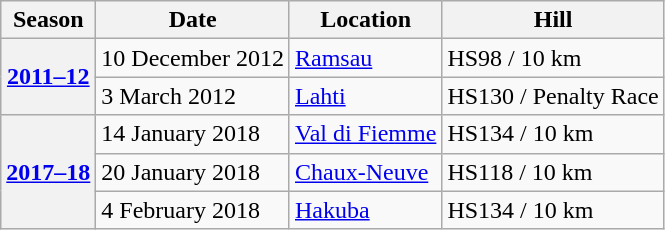<table border="1" class="wikitable">
<tr>
<th>Season</th>
<th>Date</th>
<th>Location</th>
<th>Hill</th>
</tr>
<tr>
<th rowspan=2><strong><a href='#'>2011–12</a></strong></th>
<td>10 December 2012</td>
<td> <a href='#'>Ramsau</a></td>
<td>HS98 / 10 km</td>
</tr>
<tr>
<td>3 March 2012</td>
<td> <a href='#'>Lahti</a></td>
<td>HS130 / Penalty Race</td>
</tr>
<tr>
<th rowspan=3><strong><a href='#'>2017–18</a></strong></th>
<td>14 January 2018</td>
<td> <a href='#'>Val di Fiemme</a></td>
<td>HS134 / 10 km</td>
</tr>
<tr>
<td>20 January 2018</td>
<td> <a href='#'>Chaux-Neuve</a></td>
<td>HS118 / 10 km</td>
</tr>
<tr>
<td>4 February 2018</td>
<td> <a href='#'>Hakuba</a></td>
<td>HS134 / 10 km</td>
</tr>
</table>
